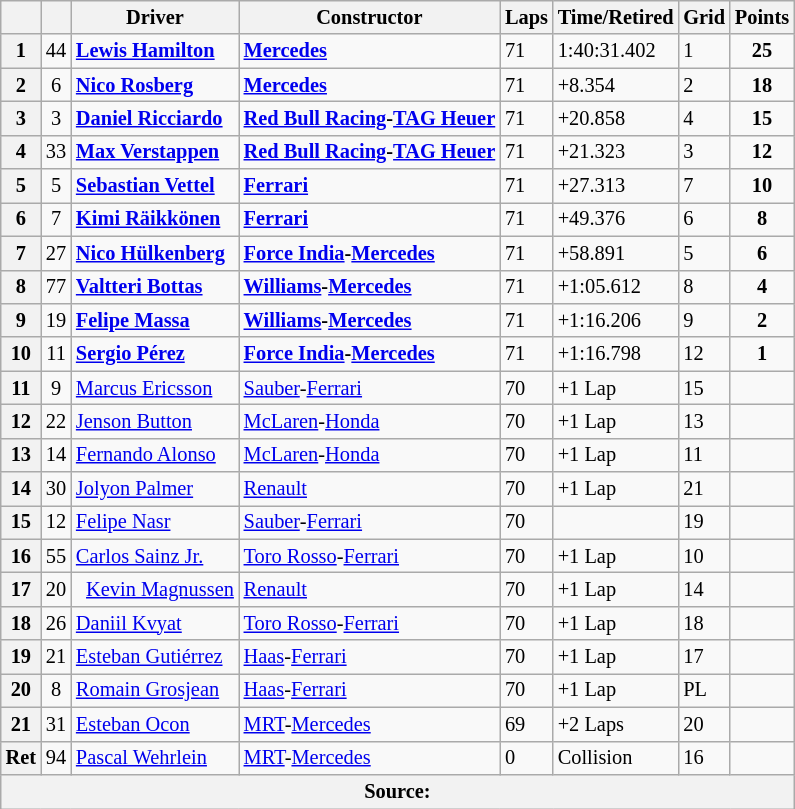<table class="wikitable" style="font-size: 85%;">
<tr>
<th></th>
<th></th>
<th>Driver</th>
<th>Constructor</th>
<th>Laps</th>
<th>Time/Retired</th>
<th>Grid</th>
<th>Points</th>
</tr>
<tr>
<th>1</th>
<td align="center">44</td>
<td> <strong><a href='#'>Lewis Hamilton</a></strong></td>
<td><strong><a href='#'>Mercedes</a></strong></td>
<td>71</td>
<td>1:40:31.402</td>
<td>1</td>
<td align="center"><strong>25</strong></td>
</tr>
<tr>
<th>2</th>
<td align="center">6</td>
<td> <strong><a href='#'>Nico Rosberg</a></strong></td>
<td><strong><a href='#'>Mercedes</a></strong></td>
<td>71</td>
<td>+8.354</td>
<td>2</td>
<td align="center"><strong>18</strong></td>
</tr>
<tr>
<th>3</th>
<td align="center">3</td>
<td> <strong><a href='#'>Daniel Ricciardo</a></strong></td>
<td><strong><a href='#'>Red Bull Racing</a>-<a href='#'>TAG Heuer</a></strong></td>
<td>71</td>
<td>+20.858</td>
<td>4</td>
<td align="center"><strong>15</strong></td>
</tr>
<tr>
<th>4</th>
<td align="center">33</td>
<td> <strong><a href='#'>Max Verstappen</a></strong></td>
<td><strong><a href='#'>Red Bull Racing</a>-<a href='#'>TAG Heuer</a></strong></td>
<td>71</td>
<td>+21.323</td>
<td>3</td>
<td align=center><strong>12</strong></td>
</tr>
<tr>
<th>5</th>
<td align="center">5</td>
<td> <strong><a href='#'>Sebastian Vettel</a></strong></td>
<td><strong><a href='#'>Ferrari</a></strong></td>
<td>71</td>
<td>+27.313</td>
<td>7</td>
<td align="center"><strong>10</strong></td>
</tr>
<tr>
<th>6</th>
<td align="center">7</td>
<td> <strong><a href='#'>Kimi Räikkönen</a></strong></td>
<td><strong><a href='#'>Ferrari</a></strong></td>
<td>71</td>
<td>+49.376</td>
<td>6</td>
<td align=center><strong>8</strong></td>
</tr>
<tr>
<th>7</th>
<td align="center">27</td>
<td> <strong><a href='#'>Nico Hülkenberg</a></strong></td>
<td><strong><a href='#'>Force India</a>-<a href='#'>Mercedes</a></strong></td>
<td>71</td>
<td>+58.891</td>
<td>5</td>
<td align=center><strong>6</strong></td>
</tr>
<tr>
<th>8</th>
<td align="center">77</td>
<td> <strong><a href='#'>Valtteri Bottas</a></strong></td>
<td><strong><a href='#'>Williams</a>-<a href='#'>Mercedes</a></strong></td>
<td>71</td>
<td>+1:05.612</td>
<td>8</td>
<td align=center><strong>4</strong></td>
</tr>
<tr>
<th>9</th>
<td align="center">19</td>
<td> <strong><a href='#'>Felipe Massa</a></strong></td>
<td><strong><a href='#'>Williams</a>-<a href='#'>Mercedes</a></strong></td>
<td>71</td>
<td>+1:16.206</td>
<td>9</td>
<td align="center"><strong>2</strong></td>
</tr>
<tr>
<th>10</th>
<td align="center">11</td>
<td> <strong><a href='#'>Sergio Pérez</a></strong></td>
<td><strong><a href='#'>Force India</a>-<a href='#'>Mercedes</a></strong></td>
<td>71</td>
<td>+1:16.798</td>
<td>12</td>
<td align="center"><strong>1</strong></td>
</tr>
<tr>
<th>11</th>
<td align="center">9</td>
<td> <a href='#'>Marcus Ericsson</a></td>
<td><a href='#'>Sauber</a>-<a href='#'>Ferrari</a></td>
<td>70</td>
<td>+1 Lap</td>
<td>15</td>
<td></td>
</tr>
<tr>
<th>12</th>
<td align="center">22</td>
<td> <a href='#'>Jenson Button</a></td>
<td><a href='#'>McLaren</a>-<a href='#'>Honda</a></td>
<td>70</td>
<td>+1 Lap</td>
<td>13</td>
<td></td>
</tr>
<tr>
<th>13</th>
<td align="center">14</td>
<td> <a href='#'>Fernando Alonso</a></td>
<td><a href='#'>McLaren</a>-<a href='#'>Honda</a></td>
<td>70</td>
<td>+1 Lap</td>
<td>11</td>
<td></td>
</tr>
<tr>
<th>14</th>
<td align="center">30</td>
<td> <a href='#'>Jolyon Palmer</a></td>
<td><a href='#'>Renault</a></td>
<td>70</td>
<td>+1 Lap</td>
<td>21</td>
<td></td>
</tr>
<tr>
<th>15</th>
<td align="center">12</td>
<td> <a href='#'>Felipe Nasr</a></td>
<td><a href='#'>Sauber</a>-<a href='#'>Ferrari</a></td>
<td>70</td>
<td></td>
<td>19</td>
<td></td>
</tr>
<tr>
<th>16</th>
<td align="center">55</td>
<td> <a href='#'>Carlos Sainz Jr.</a></td>
<td><a href='#'>Toro Rosso</a>-<a href='#'>Ferrari</a></td>
<td>70</td>
<td>+1 Lap</td>
<td>10</td>
<td></td>
</tr>
<tr>
<th>17</th>
<td align="center">20</td>
<td>  <a href='#'>Kevin Magnussen</a></td>
<td><a href='#'>Renault</a></td>
<td>70</td>
<td>+1 Lap</td>
<td>14</td>
<td></td>
</tr>
<tr>
<th>18</th>
<td align="center">26</td>
<td> <a href='#'>Daniil Kvyat</a></td>
<td><a href='#'>Toro Rosso</a>-<a href='#'>Ferrari</a></td>
<td>70</td>
<td>+1 Lap</td>
<td>18</td>
<td></td>
</tr>
<tr>
<th>19</th>
<td align="center">21</td>
<td> <a href='#'>Esteban Gutiérrez</a></td>
<td><a href='#'>Haas</a>-<a href='#'>Ferrari</a></td>
<td>70</td>
<td>+1 Lap</td>
<td>17</td>
<td></td>
</tr>
<tr>
<th>20</th>
<td align="center">8</td>
<td> <a href='#'>Romain Grosjean</a></td>
<td><a href='#'>Haas</a>-<a href='#'>Ferrari</a></td>
<td>70</td>
<td>+1 Lap</td>
<td>PL</td>
<td></td>
</tr>
<tr>
<th>21</th>
<td align="center">31</td>
<td> <a href='#'>Esteban Ocon</a></td>
<td><a href='#'>MRT</a>-<a href='#'>Mercedes</a></td>
<td>69</td>
<td>+2 Laps</td>
<td>20</td>
<td></td>
</tr>
<tr>
<th>Ret</th>
<td align="center">94</td>
<td> <a href='#'>Pascal Wehrlein</a></td>
<td><a href='#'>MRT</a>-<a href='#'>Mercedes</a></td>
<td>0</td>
<td>Collision</td>
<td>16</td>
<td></td>
</tr>
<tr>
<th colspan="8">Source:</th>
</tr>
</table>
